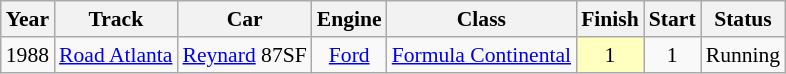<table class="wikitable" style="text-align:center; font-size:90%">
<tr>
<th>Year</th>
<th>Track</th>
<th>Car</th>
<th>Engine</th>
<th>Class</th>
<th>Finish</th>
<th>Start</th>
<th>Status</th>
</tr>
<tr>
<td>1988</td>
<td><a href='#'>Road Atlanta</a></td>
<td><a href='#'>Reynard</a> 87SF</td>
<td><a href='#'>Ford</a></td>
<td><a href='#'>Formula Continental</a></td>
<td style="background:#FFFFBF;">1</td>
<td>1</td>
<td>Running</td>
</tr>
</table>
